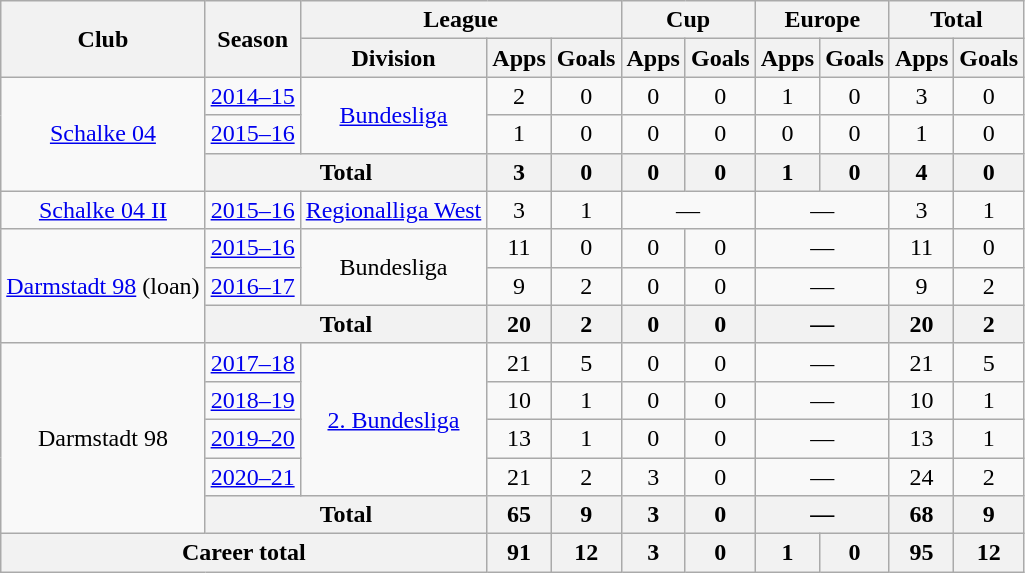<table class="wikitable" style="text-align:center">
<tr>
<th rowspan="2">Club</th>
<th rowspan="2">Season</th>
<th colspan="3">League</th>
<th colspan="2">Cup</th>
<th colspan="2">Europe</th>
<th colspan="2">Total</th>
</tr>
<tr>
<th>Division</th>
<th>Apps</th>
<th>Goals</th>
<th>Apps</th>
<th>Goals</th>
<th>Apps</th>
<th>Goals</th>
<th>Apps</th>
<th>Goals</th>
</tr>
<tr>
<td rowspan="3"><a href='#'>Schalke 04</a></td>
<td><a href='#'>2014–15</a></td>
<td rowspan="2"><a href='#'>Bundesliga</a></td>
<td>2</td>
<td>0</td>
<td>0</td>
<td>0</td>
<td>1</td>
<td>0</td>
<td>3</td>
<td>0</td>
</tr>
<tr>
<td><a href='#'>2015–16</a></td>
<td>1</td>
<td>0</td>
<td>0</td>
<td>0</td>
<td>0</td>
<td>0</td>
<td>1</td>
<td>0</td>
</tr>
<tr>
<th colspan="2">Total</th>
<th>3</th>
<th>0</th>
<th>0</th>
<th>0</th>
<th>1</th>
<th>0</th>
<th>4</th>
<th>0</th>
</tr>
<tr>
<td><a href='#'>Schalke 04 II</a></td>
<td><a href='#'>2015–16</a></td>
<td><a href='#'>Regionalliga West</a></td>
<td>3</td>
<td>1</td>
<td colspan="2">—</td>
<td colspan="2">—</td>
<td>3</td>
<td>1</td>
</tr>
<tr>
<td rowspan="3"><a href='#'>Darmstadt 98</a> (loan)</td>
<td><a href='#'>2015–16</a></td>
<td rowspan="2">Bundesliga</td>
<td>11</td>
<td>0</td>
<td>0</td>
<td>0</td>
<td colspan="2">—</td>
<td>11</td>
<td>0</td>
</tr>
<tr>
<td><a href='#'>2016–17</a></td>
<td>9</td>
<td>2</td>
<td>0</td>
<td>0</td>
<td colspan="2">—</td>
<td>9</td>
<td>2</td>
</tr>
<tr>
<th colspan="2">Total</th>
<th>20</th>
<th>2</th>
<th>0</th>
<th>0</th>
<th colspan="2">—</th>
<th>20</th>
<th>2</th>
</tr>
<tr>
<td rowspan="5">Darmstadt 98</td>
<td><a href='#'>2017–18</a></td>
<td rowspan="4"><a href='#'>2. Bundesliga</a></td>
<td>21</td>
<td>5</td>
<td>0</td>
<td>0</td>
<td colspan="2">—</td>
<td>21</td>
<td>5</td>
</tr>
<tr>
<td><a href='#'>2018–19</a></td>
<td>10</td>
<td>1</td>
<td>0</td>
<td>0</td>
<td colspan="2">—</td>
<td>10</td>
<td>1</td>
</tr>
<tr>
<td><a href='#'>2019–20</a></td>
<td>13</td>
<td>1</td>
<td>0</td>
<td>0</td>
<td colspan="2">—</td>
<td>13</td>
<td>1</td>
</tr>
<tr>
<td><a href='#'>2020–21</a></td>
<td>21</td>
<td>2</td>
<td>3</td>
<td>0</td>
<td colspan="2">—</td>
<td>24</td>
<td>2</td>
</tr>
<tr>
<th colspan="2">Total</th>
<th>65</th>
<th>9</th>
<th>3</th>
<th>0</th>
<th colspan="2">—</th>
<th>68</th>
<th>9</th>
</tr>
<tr>
<th colspan="3">Career total</th>
<th>91</th>
<th>12</th>
<th>3</th>
<th>0</th>
<th>1</th>
<th>0</th>
<th>95</th>
<th>12</th>
</tr>
</table>
